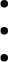<table>
<tr>
<td><br><ul><li></li><li></li><li></li></ul></td>
</tr>
</table>
